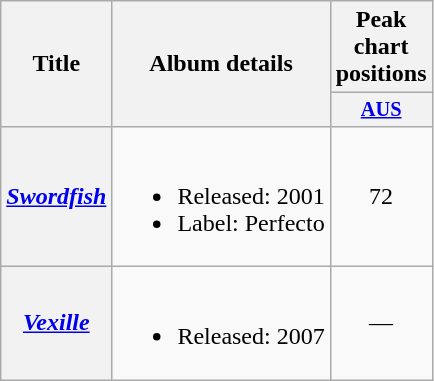<table class="wikitable plainrowheaders" style="text-align: center;">
<tr>
<th rowspan="2">Title</th>
<th rowspan="2">Album details</th>
<th colspan="1">Peak chart positions</th>
</tr>
<tr>
<th style="width:4em;font-size:85%"><a href='#'>AUS</a><br></th>
</tr>
<tr>
<th scope="row"><em><a href='#'>Swordfish</a></em></th>
<td><br><ul><li>Released: 2001</li><li>Label: Perfecto</li></ul></td>
<td>72</td>
</tr>
<tr>
<th scope="row"><em><a href='#'>Vexille</a></em></th>
<td><br><ul><li>Released: 2007</li></ul></td>
<td>—</td>
</tr>
</table>
